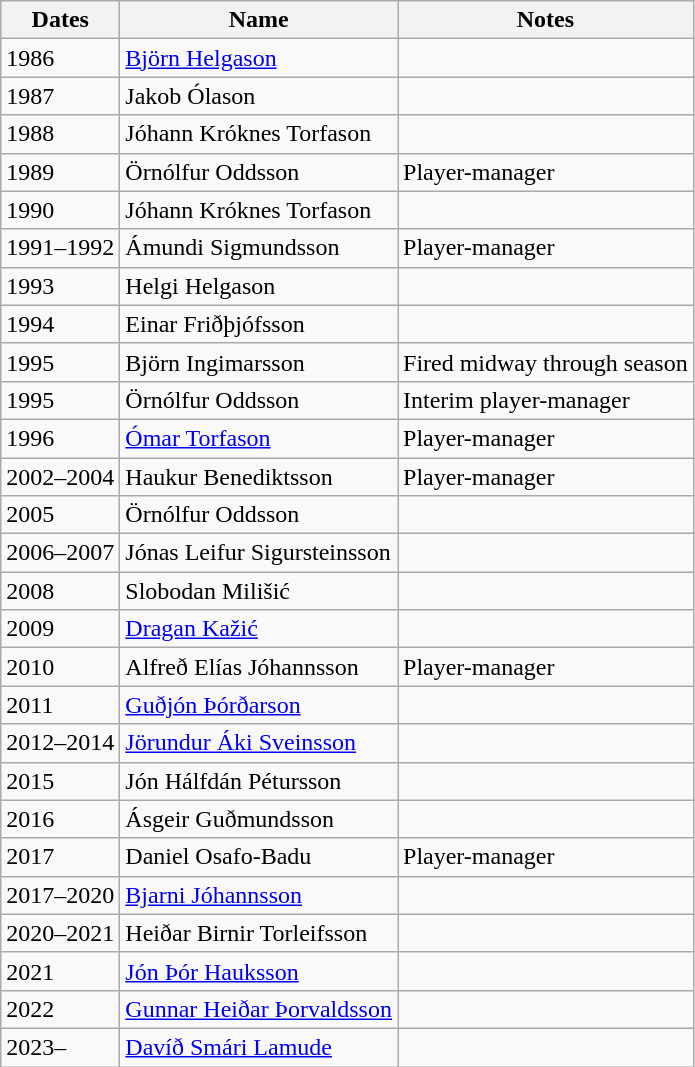<table class="wikitable">
<tr>
<th>Dates</th>
<th>Name</th>
<th>Notes</th>
</tr>
<tr>
<td>1986</td>
<td> <a href='#'>Björn Helgason</a></td>
<td></td>
</tr>
<tr>
<td>1987</td>
<td> Jakob Ólason</td>
<td></td>
</tr>
<tr>
<td>1988</td>
<td> Jóhann Króknes Torfason</td>
<td></td>
</tr>
<tr>
<td>1989</td>
<td> Örnólfur Oddsson</td>
<td>Player-manager</td>
</tr>
<tr>
<td>1990</td>
<td> Jóhann Króknes Torfason</td>
<td></td>
</tr>
<tr>
<td>1991–1992</td>
<td> Ámundi Sigmundsson</td>
<td>Player-manager</td>
</tr>
<tr>
<td>1993</td>
<td> Helgi Helgason</td>
<td></td>
</tr>
<tr>
<td>1994</td>
<td> Einar Friðþjófsson</td>
<td></td>
</tr>
<tr>
<td>1995</td>
<td> Björn Ingimarsson</td>
<td>Fired midway through season</td>
</tr>
<tr>
<td>1995</td>
<td> Örnólfur Oddsson</td>
<td>Interim player-manager</td>
</tr>
<tr>
<td>1996</td>
<td> <a href='#'>Ómar Torfason</a></td>
<td>Player-manager</td>
</tr>
<tr>
<td>2002–2004</td>
<td> Haukur Benediktsson</td>
<td>Player-manager</td>
</tr>
<tr>
<td>2005</td>
<td> Örnólfur Oddsson</td>
<td></td>
</tr>
<tr>
<td>2006–2007</td>
<td> Jónas Leifur Sigursteinsson</td>
<td></td>
</tr>
<tr>
<td>2008</td>
<td> Slobodan Milišić</td>
<td></td>
</tr>
<tr>
<td>2009</td>
<td> <a href='#'>Dragan Kažić</a></td>
<td></td>
</tr>
<tr>
<td>2010</td>
<td> Alfreð Elías Jóhannsson</td>
<td>Player-manager</td>
</tr>
<tr>
<td>2011</td>
<td> <a href='#'>Guðjón Þórðarson</a></td>
<td></td>
</tr>
<tr>
<td>2012–2014</td>
<td> <a href='#'>Jörundur Áki Sveinsson</a></td>
<td></td>
</tr>
<tr>
<td>2015</td>
<td> Jón Hálfdán Pétursson</td>
<td></td>
</tr>
<tr>
<td>2016</td>
<td> Ásgeir Guðmundsson</td>
<td></td>
</tr>
<tr>
<td>2017</td>
<td> Daniel Osafo-Badu</td>
<td>Player-manager</td>
</tr>
<tr>
<td>2017–2020</td>
<td> <a href='#'>Bjarni Jóhannsson</a></td>
<td></td>
</tr>
<tr>
<td>2020–2021</td>
<td> Heiðar Birnir Torleifsson</td>
<td></td>
</tr>
<tr>
<td>2021</td>
<td> <a href='#'>Jón Þór Hauksson</a></td>
<td></td>
</tr>
<tr>
<td>2022</td>
<td> <a href='#'>Gunnar Heiðar Þorvaldsson</a></td>
<td></td>
</tr>
<tr>
<td>2023–</td>
<td> <a href='#'>Davíð Smári Lamude</a></td>
<td></td>
</tr>
</table>
